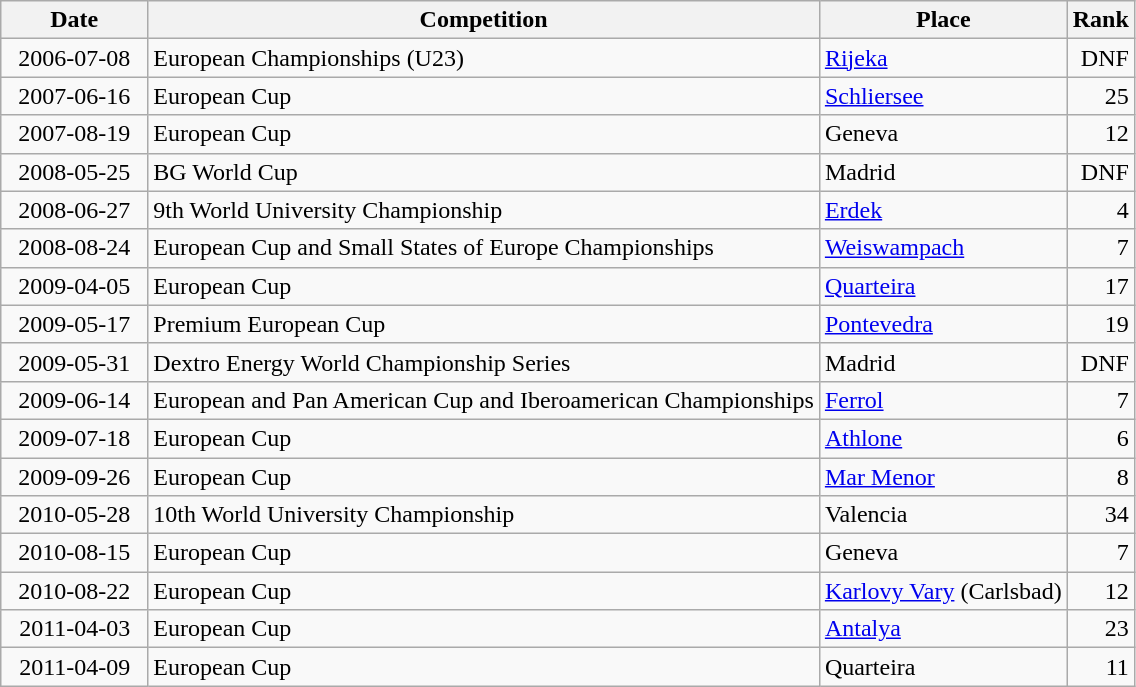<table class="wikitable sortable">
<tr>
<th>Date</th>
<th>Competition</th>
<th>Place</th>
<th>Rank</th>
</tr>
<tr>
<td style="text-align:right">  2006-07-08  </td>
<td>European Championships (U23)</td>
<td><a href='#'>Rijeka</a></td>
<td style="text-align:right">DNF</td>
</tr>
<tr>
<td style="text-align:right">  2007-06-16  </td>
<td>European Cup</td>
<td><a href='#'>Schliersee</a></td>
<td style="text-align:right">25</td>
</tr>
<tr>
<td style="text-align:right">  2007-08-19  </td>
<td>European Cup</td>
<td>Geneva</td>
<td style="text-align:right">12</td>
</tr>
<tr>
<td style="text-align:right">  2008-05-25  </td>
<td>BG World Cup</td>
<td>Madrid</td>
<td style="text-align:right">DNF</td>
</tr>
<tr>
<td style="text-align:right">  2008-06-27  </td>
<td>9th World University Championship</td>
<td><a href='#'>Erdek</a></td>
<td style="text-align:right">4</td>
</tr>
<tr>
<td style="text-align:right">  2008-08-24  </td>
<td>European Cup and Small States of Europe Championships</td>
<td><a href='#'>Weiswampach</a></td>
<td style="text-align:right">7</td>
</tr>
<tr>
<td style="text-align:right">  2009-04-05  </td>
<td>European Cup</td>
<td><a href='#'>Quarteira</a></td>
<td style="text-align:right">17</td>
</tr>
<tr>
<td style="text-align:right">  2009-05-17  </td>
<td>Premium European Cup</td>
<td><a href='#'>Pontevedra</a></td>
<td style="text-align:right">19</td>
</tr>
<tr>
<td style="text-align:right">  2009-05-31  </td>
<td>Dextro Energy World Championship Series</td>
<td>Madrid</td>
<td style="text-align:right">DNF</td>
</tr>
<tr>
<td style="text-align:right">  2009-06-14  </td>
<td>European and Pan American Cup and Iberoamerican Championships</td>
<td><a href='#'>Ferrol</a></td>
<td style="text-align:right">7</td>
</tr>
<tr>
<td style="text-align:right">  2009-07-18  </td>
<td>European Cup</td>
<td><a href='#'>Athlone</a></td>
<td style="text-align:right">6</td>
</tr>
<tr>
<td style="text-align:right">  2009-09-26  </td>
<td>European Cup</td>
<td><a href='#'>Mar Menor</a></td>
<td style="text-align:right">8</td>
</tr>
<tr>
<td style="text-align:right">  2010-05-28  </td>
<td>10th World University Championship</td>
<td>Valencia</td>
<td style="text-align:right">34</td>
</tr>
<tr>
<td style="text-align:right">  2010-08-15  </td>
<td>European Cup</td>
<td>Geneva</td>
<td style="text-align:right">7</td>
</tr>
<tr>
<td style="text-align:right">  2010-08-22  </td>
<td>European Cup</td>
<td><a href='#'>Karlovy Vary</a> (Carlsbad)</td>
<td style="text-align:right">12</td>
</tr>
<tr>
<td style="text-align:right">  2011-04-03  </td>
<td>European Cup</td>
<td><a href='#'>Antalya</a></td>
<td style="text-align:right">23</td>
</tr>
<tr>
<td style="text-align:right">  2011-04-09  </td>
<td>European Cup</td>
<td>Quarteira</td>
<td style="text-align:right">11</td>
</tr>
</table>
